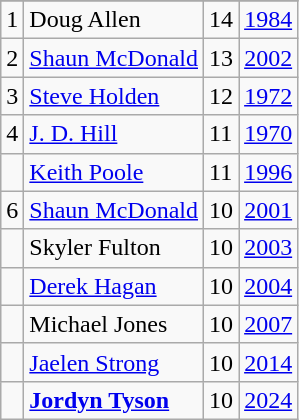<table class="wikitable">
<tr>
</tr>
<tr>
<td>1</td>
<td>Doug Allen</td>
<td>14</td>
<td><a href='#'>1984</a></td>
</tr>
<tr>
<td>2</td>
<td><a href='#'>Shaun McDonald</a></td>
<td>13</td>
<td><a href='#'>2002</a></td>
</tr>
<tr>
<td>3</td>
<td><a href='#'>Steve Holden</a></td>
<td>12</td>
<td><a href='#'>1972</a></td>
</tr>
<tr>
<td>4</td>
<td><a href='#'>J. D. Hill</a></td>
<td>11</td>
<td><a href='#'>1970</a></td>
</tr>
<tr>
<td></td>
<td><a href='#'>Keith Poole</a></td>
<td>11</td>
<td><a href='#'>1996</a></td>
</tr>
<tr>
<td>6</td>
<td><a href='#'>Shaun McDonald</a></td>
<td>10</td>
<td><a href='#'>2001</a></td>
</tr>
<tr>
<td></td>
<td>Skyler Fulton</td>
<td>10</td>
<td><a href='#'>2003</a></td>
</tr>
<tr>
<td></td>
<td><a href='#'>Derek Hagan</a></td>
<td>10</td>
<td><a href='#'>2004</a></td>
</tr>
<tr>
<td></td>
<td>Michael Jones</td>
<td>10</td>
<td><a href='#'>2007</a></td>
</tr>
<tr>
<td></td>
<td><a href='#'>Jaelen Strong</a></td>
<td>10</td>
<td><a href='#'>2014</a></td>
</tr>
<tr>
<td></td>
<td><strong><a href='#'>Jordyn Tyson</a></strong></td>
<td>10</td>
<td><a href='#'>2024</a></td>
</tr>
</table>
